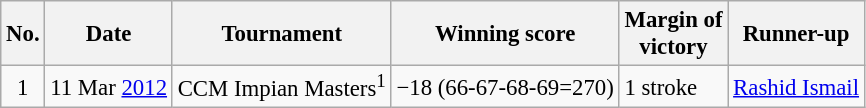<table class="wikitable" style="font-size:95%;">
<tr>
<th>No.</th>
<th>Date</th>
<th>Tournament</th>
<th>Winning score</th>
<th>Margin of<br>victory</th>
<th>Runner-up</th>
</tr>
<tr>
<td align=center>1</td>
<td align=right>11 Mar <a href='#'>2012</a></td>
<td>CCM Impian Masters<sup>1</sup></td>
<td>−18 (66-67-68-69=270)</td>
<td>1 stroke</td>
<td> <a href='#'>Rashid Ismail</a></td>
</tr>
</table>
